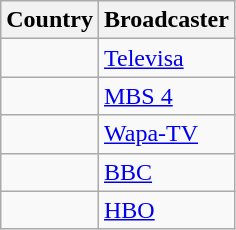<table class="wikitable">
<tr>
<th align=center>Country</th>
<th align=center>Broadcaster</th>
</tr>
<tr>
<td></td>
<td><a href='#'>Televisa</a></td>
</tr>
<tr>
<td></td>
<td><a href='#'>MBS 4</a></td>
</tr>
<tr>
<td></td>
<td><a href='#'>Wapa-TV</a></td>
</tr>
<tr>
<td></td>
<td><a href='#'>BBC</a></td>
</tr>
<tr>
<td></td>
<td><a href='#'>HBO</a></td>
</tr>
</table>
